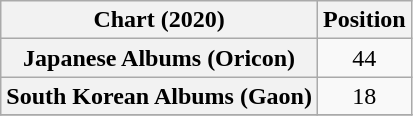<table class="wikitable plainrowheaders" style="text-align:center">
<tr>
<th scope="col">Chart (2020)</th>
<th scope="col">Position</th>
</tr>
<tr>
<th scope="row">Japanese Albums (Oricon)</th>
<td>44</td>
</tr>
<tr>
<th scope="row">South Korean Albums (Gaon)</th>
<td>18</td>
</tr>
<tr>
</tr>
</table>
